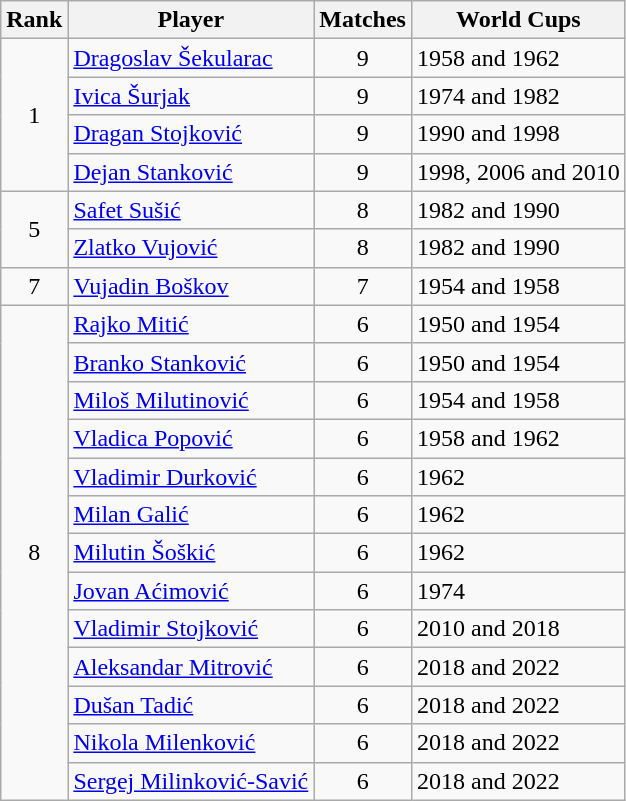<table class="wikitable" style="text-align: left;">
<tr>
<th>Rank</th>
<th>Player</th>
<th>Matches</th>
<th>World Cups</th>
</tr>
<tr>
<td rowspan=4 align=center>1</td>
<td><a href='#'>Dragoslav Šekularac</a></td>
<td align=center>9</td>
<td>1958 and 1962</td>
</tr>
<tr>
<td><a href='#'>Ivica Šurjak</a></td>
<td align=center>9</td>
<td>1974 and 1982</td>
</tr>
<tr>
<td><a href='#'>Dragan Stojković</a></td>
<td align=center>9</td>
<td>1990 and 1998</td>
</tr>
<tr>
<td><a href='#'>Dejan Stanković</a></td>
<td align=center>9</td>
<td>1998, 2006 and 2010</td>
</tr>
<tr>
<td rowspan=2 align=center>5</td>
<td><a href='#'>Safet Sušić</a></td>
<td align=center>8</td>
<td>1982 and 1990</td>
</tr>
<tr>
<td><a href='#'>Zlatko Vujović</a></td>
<td align=center>8</td>
<td>1982 and 1990</td>
</tr>
<tr>
<td align=center>7</td>
<td><a href='#'>Vujadin Boškov</a></td>
<td align=center>7</td>
<td>1954 and 1958</td>
</tr>
<tr>
<td rowspan=13 align=center>8</td>
<td><a href='#'>Rajko Mitić</a></td>
<td align=center>6</td>
<td>1950 and 1954</td>
</tr>
<tr>
<td><a href='#'>Branko Stanković</a></td>
<td align=center>6</td>
<td>1950 and 1954</td>
</tr>
<tr>
<td><a href='#'>Miloš Milutinović</a></td>
<td align=center>6</td>
<td>1954 and 1958</td>
</tr>
<tr>
<td><a href='#'>Vladica Popović</a></td>
<td align=center>6</td>
<td>1958 and 1962</td>
</tr>
<tr>
<td><a href='#'>Vladimir Durković</a></td>
<td align=center>6</td>
<td>1962</td>
</tr>
<tr>
<td><a href='#'>Milan Galić</a></td>
<td align=center>6</td>
<td>1962</td>
</tr>
<tr>
<td><a href='#'>Milutin Šoškić</a></td>
<td align=center>6</td>
<td>1962</td>
</tr>
<tr>
<td><a href='#'>Jovan Aćimović</a></td>
<td align=center>6</td>
<td>1974</td>
</tr>
<tr>
<td><a href='#'>Vladimir Stojković</a></td>
<td align=center>6</td>
<td>2010 and 2018</td>
</tr>
<tr>
<td><a href='#'>Aleksandar Mitrović</a></td>
<td align=center>6</td>
<td>2018 and 2022</td>
</tr>
<tr>
<td><a href='#'>Dušan Tadić</a></td>
<td align=center>6</td>
<td>2018 and 2022</td>
</tr>
<tr>
<td><a href='#'>Nikola Milenković</a></td>
<td align=center>6</td>
<td>2018 and 2022</td>
</tr>
<tr>
<td><a href='#'>Sergej Milinković-Savić</a></td>
<td align=center>6</td>
<td>2018 and 2022</td>
</tr>
</table>
